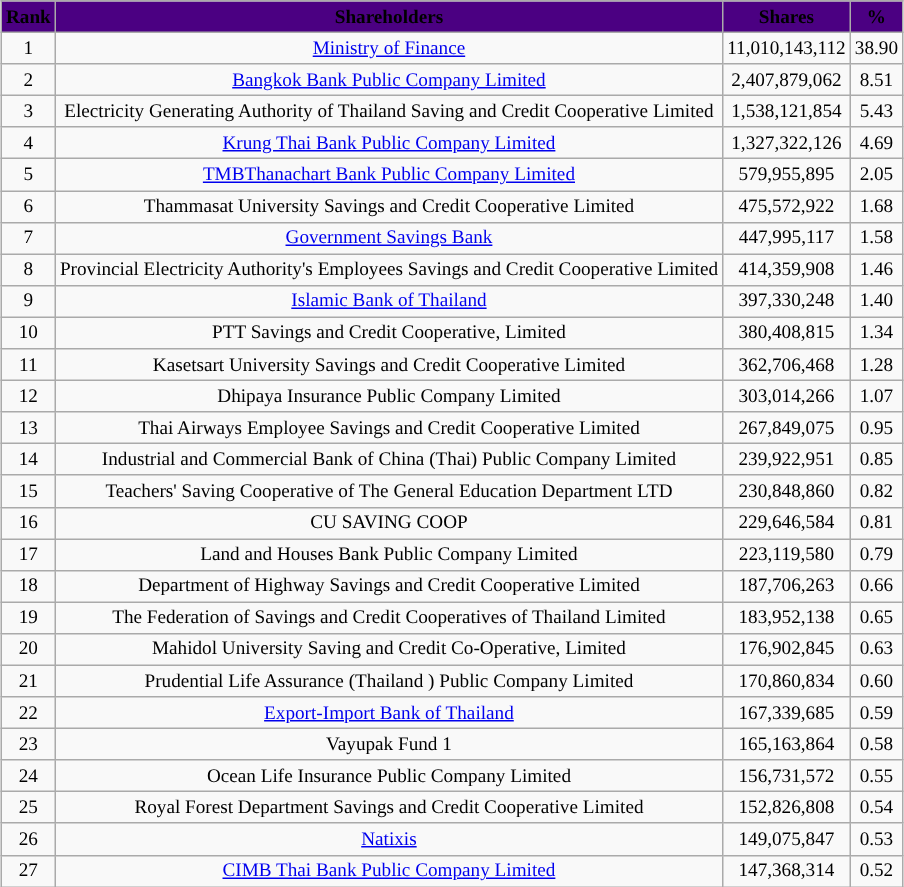<table class="wikitable" style="margin:auto;font-align:center;text-align:center;font-size:80%;">
<tr>
<th style="background:Indigo;"><span>Rank</span></th>
<th style="background:Indigo;"><span>Shareholders</span></th>
<th style="background:Indigo;"><span>Shares</span></th>
<th style="background:Indigo;"><span>%</span></th>
</tr>
<tr>
<td>1</td>
<td><a href='#'>Ministry of Finance</a></td>
<td>11,010,143,112</td>
<td>38.90</td>
</tr>
<tr>
<td>2</td>
<td><a href='#'>Bangkok Bank Public Company Limited</a></td>
<td>2,407,879,062</td>
<td>8.51</td>
</tr>
<tr>
<td>3</td>
<td>Electricity Generating Authority of Thailand Saving and Credit Cooperative Limited</td>
<td>1,538,121,854</td>
<td>5.43</td>
</tr>
<tr>
<td>4</td>
<td><a href='#'>Krung Thai Bank Public Company Limited</a></td>
<td>1,327,322,126</td>
<td>4.69</td>
</tr>
<tr>
<td>5</td>
<td><a href='#'>TMBThanachart Bank Public Company Limited</a></td>
<td>579,955,895</td>
<td>2.05</td>
</tr>
<tr>
<td>6</td>
<td>Thammasat University Savings and Credit Cooperative Limited</td>
<td>475,572,922</td>
<td>1.68</td>
</tr>
<tr>
<td>7</td>
<td><a href='#'>Government Savings Bank</a></td>
<td>447,995,117</td>
<td>1.58</td>
</tr>
<tr>
<td>8</td>
<td>Provincial Electricity Authority's Employees Savings and Credit Cooperative Limited</td>
<td>414,359,908</td>
<td>1.46</td>
</tr>
<tr>
<td>9</td>
<td><a href='#'>Islamic Bank of Thailand</a></td>
<td>397,330,248</td>
<td>1.40</td>
</tr>
<tr>
<td>10</td>
<td>PTT Savings and Credit Cooperative, Limited</td>
<td>380,408,815</td>
<td>1.34</td>
</tr>
<tr>
<td>11</td>
<td>Kasetsart University Savings and Credit Cooperative Limited</td>
<td>362,706,468</td>
<td>1.28</td>
</tr>
<tr>
<td>12</td>
<td>Dhipaya Insurance Public Company Limited</td>
<td>303,014,266</td>
<td>1.07</td>
</tr>
<tr>
<td>13</td>
<td>Thai Airways Employee Savings and Credit Cooperative Limited</td>
<td>267,849,075</td>
<td>0.95</td>
</tr>
<tr>
<td>14</td>
<td>Industrial and Commercial Bank of China (Thai) Public Company Limited</td>
<td>239,922,951</td>
<td>0.85</td>
</tr>
<tr>
<td>15</td>
<td>Teachers' Saving Cooperative of The General Education Department LTD</td>
<td>230,848,860</td>
<td>0.82</td>
</tr>
<tr>
<td>16</td>
<td>CU SAVING COOP</td>
<td>229,646,584</td>
<td>0.81</td>
</tr>
<tr>
<td>17</td>
<td>Land and Houses Bank Public Company Limited</td>
<td>223,119,580</td>
<td>0.79</td>
</tr>
<tr>
<td>18</td>
<td>Department of Highway Savings and Credit Cooperative Limited</td>
<td>187,706,263</td>
<td>0.66</td>
</tr>
<tr>
<td>19</td>
<td>The Federation of Savings and Credit Cooperatives of Thailand Limited</td>
<td>183,952,138</td>
<td>0.65</td>
</tr>
<tr>
<td>20</td>
<td>Mahidol University Saving and Credit Co-Operative, Limited</td>
<td>176,902,845</td>
<td>0.63</td>
</tr>
<tr>
<td>21</td>
<td>Prudential Life Assurance (Thailand ) Public Company Limited</td>
<td>170,860,834</td>
<td>0.60</td>
</tr>
<tr>
<td>22</td>
<td><a href='#'>Export-Import Bank of Thailand</a></td>
<td>167,339,685</td>
<td>0.59</td>
</tr>
<tr>
<td>23</td>
<td>Vayupak Fund 1</td>
<td>165,163,864</td>
<td>0.58</td>
</tr>
<tr>
<td>24</td>
<td>Ocean Life Insurance Public Company Limited</td>
<td>156,731,572</td>
<td>0.55</td>
</tr>
<tr>
<td>25</td>
<td>Royal Forest Department Savings and Credit Cooperative Limited</td>
<td>152,826,808</td>
<td>0.54</td>
</tr>
<tr>
<td>26</td>
<td><a href='#'>Natixis</a></td>
<td>149,075,847</td>
<td>0.53</td>
</tr>
<tr>
<td>27</td>
<td><a href='#'>CIMB Thai Bank Public Company Limited</a></td>
<td>147,368,314</td>
<td>0.52</td>
</tr>
</table>
